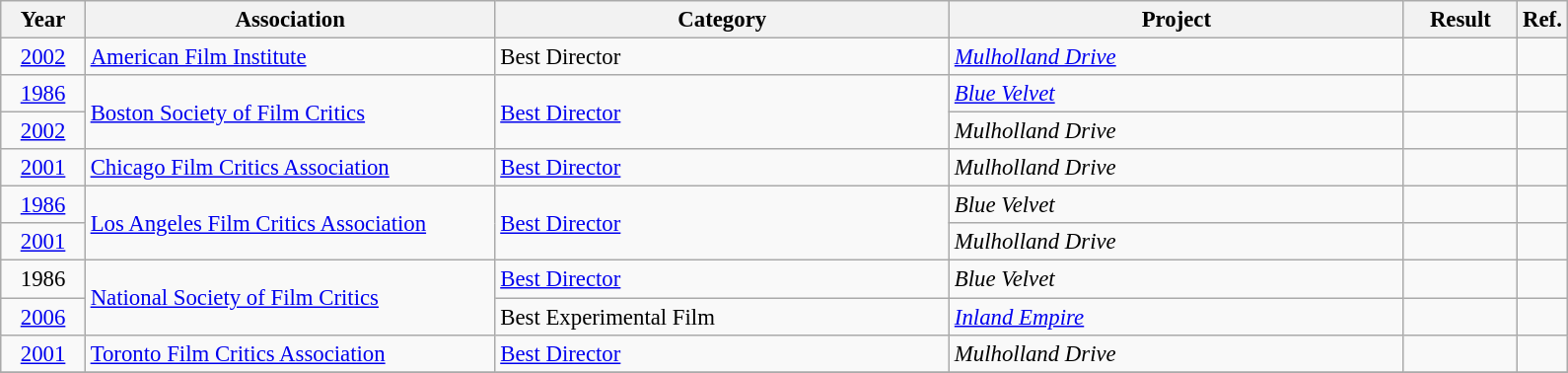<table class="wikitable plainrowheaders" style="font-size: 95%;">
<tr>
<th scope="col" width=50>Year</th>
<th scope="col" width=270>Association</th>
<th scope="col" width=300>Category</th>
<th scope="col" width=300>Project</th>
<th scope="col" width=70>Result</th>
<th>Ref.</th>
</tr>
<tr>
<td style="text-align:center;"><a href='#'>2002</a></td>
<td><a href='#'>American Film Institute</a></td>
<td>Best Director</td>
<td><em><a href='#'>Mulholland Drive</a></em></td>
<td></td>
<td style="text-align:center;"></td>
</tr>
<tr>
<td style="text-align:center;"><a href='#'>1986</a></td>
<td rowspan=2><a href='#'>Boston Society of Film Critics</a></td>
<td rowspan=2><a href='#'>Best Director</a></td>
<td><em><a href='#'>Blue Velvet</a></em></td>
<td></td>
<td style="text-align:center;"></td>
</tr>
<tr>
<td style="text-align:center;"><a href='#'>2002</a></td>
<td><em>Mulholland Drive</em></td>
<td></td>
<td style="text-align:center;"></td>
</tr>
<tr>
<td style="text-align:center;"><a href='#'>2001</a></td>
<td><a href='#'>Chicago Film Critics Association</a></td>
<td><a href='#'>Best Director</a></td>
<td><em>Mulholland Drive</em></td>
<td></td>
<td style="text-align:center;"></td>
</tr>
<tr>
<td style="text-align:center;"><a href='#'>1986</a></td>
<td rowspan=2><a href='#'>Los Angeles Film Critics Association</a></td>
<td rowspan=2><a href='#'>Best Director</a></td>
<td><em>Blue Velvet</em></td>
<td></td>
<td style="text-align:center;"></td>
</tr>
<tr>
<td style="text-align:center;"><a href='#'>2001</a></td>
<td><em>Mulholland Drive</em></td>
<td></td>
<td style="text-align:center;"></td>
</tr>
<tr>
<td style="text-align:center;">1986</td>
<td rowspan=2><a href='#'>National Society of Film Critics</a></td>
<td><a href='#'>Best Director</a></td>
<td><em>Blue Velvet</em></td>
<td></td>
<td style="text-align:center;"></td>
</tr>
<tr>
<td style="text-align:center;"><a href='#'>2006</a></td>
<td>Best Experimental Film</td>
<td><em><a href='#'>Inland Empire</a></em></td>
<td></td>
<td style="text-align:center;"></td>
</tr>
<tr>
<td style="text-align:center;"><a href='#'>2001</a></td>
<td><a href='#'>Toronto Film Critics Association</a></td>
<td><a href='#'>Best Director</a></td>
<td><em>Mulholland Drive</em></td>
<td></td>
<td style="text-align:center;"></td>
</tr>
<tr>
</tr>
</table>
